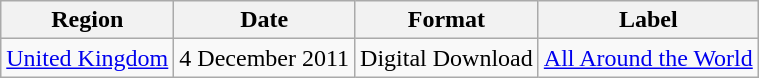<table class=wikitable>
<tr>
<th>Region</th>
<th>Date</th>
<th>Format</th>
<th>Label</th>
</tr>
<tr>
<td><a href='#'>United Kingdom</a></td>
<td>4 December 2011</td>
<td>Digital Download</td>
<td><a href='#'>All Around the World</a></td>
</tr>
</table>
